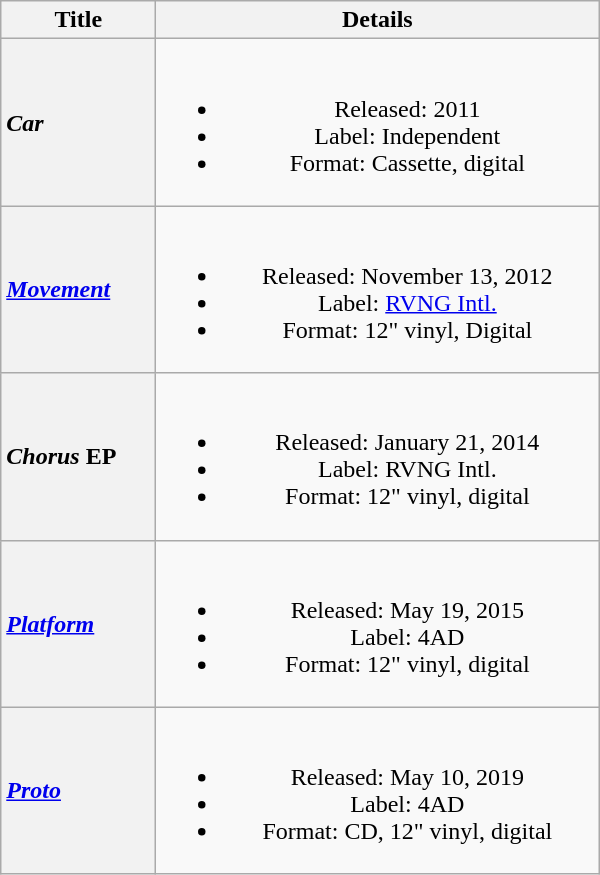<table class="wikitable plainrowheaders" style="text-align:center;">
<tr>
<th scope="col" style="width:6em;">Title</th>
<th scope="col" style="width:18em;">Details</th>
</tr>
<tr>
<th scope="row" style="text-align:left;"><em>Car</em></th>
<td><br><ul><li>Released: 2011</li><li>Label: Independent</li><li>Format: Cassette, digital</li></ul></td>
</tr>
<tr>
<th scope="row" style="text-align:left;"><em><a href='#'>Movement</a></em></th>
<td><br><ul><li>Released: November 13, 2012</li><li>Label: <a href='#'>RVNG Intl.</a></li><li>Format: 12" vinyl, Digital</li></ul></td>
</tr>
<tr>
<th scope="row" style="text-align:left;"><em>Chorus</em> EP</th>
<td><br><ul><li>Released: January 21, 2014</li><li>Label: RVNG Intl.</li><li>Format: 12" vinyl, digital</li></ul></td>
</tr>
<tr>
<th scope="row" style="text-align:left;"><em><a href='#'>Platform</a></em></th>
<td><br><ul><li>Released: May 19, 2015</li><li>Label: 4AD</li><li>Format: 12" vinyl, digital</li></ul></td>
</tr>
<tr>
<th scope="row" style="text-align:left;"><em><a href='#'>Proto</a></em></th>
<td><br><ul><li>Released: May 10, 2019</li><li>Label: 4AD</li><li>Format: CD, 12" vinyl, digital</li></ul></td>
</tr>
</table>
